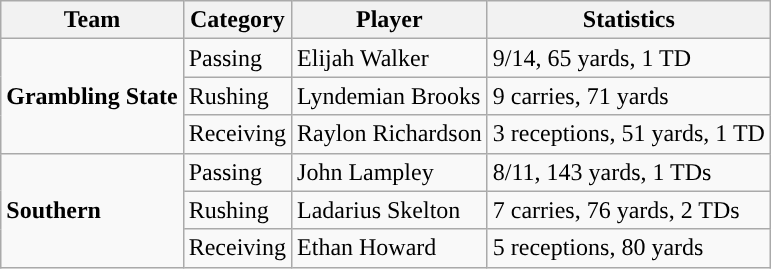<table class="wikitable" style="float: left;">
<tr>
<th>Team</th>
<th>Category</th>
<th>Player</th>
<th>Statistics</th>
</tr>
<tr>
<td rowspan=3><strong>Grambling State</strong></td>
<td>Passing</td>
<td>Elijah Walker</td>
<td>9/14, 65 yards, 1 TD</td>
</tr>
<tr>
<td>Rushing</td>
<td>Lyndemian Brooks</td>
<td>9 carries, 71 yards</td>
</tr>
<tr>
<td>Receiving</td>
<td>Raylon Richardson</td>
<td>3 receptions, 51 yards, 1 TD</td>
</tr>
<tr>
<td rowspan=3><strong>Southern</strong></td>
<td>Passing</td>
<td>John Lampley</td>
<td>8/11, 143 yards, 1 TDs</td>
</tr>
<tr>
<td>Rushing</td>
<td>Ladarius Skelton</td>
<td>7 carries, 76 yards, 2 TDs</td>
</tr>
<tr>
<td>Receiving</td>
<td>Ethan Howard</td>
<td>5 receptions, 80 yards</td>
</tr>
</table>
